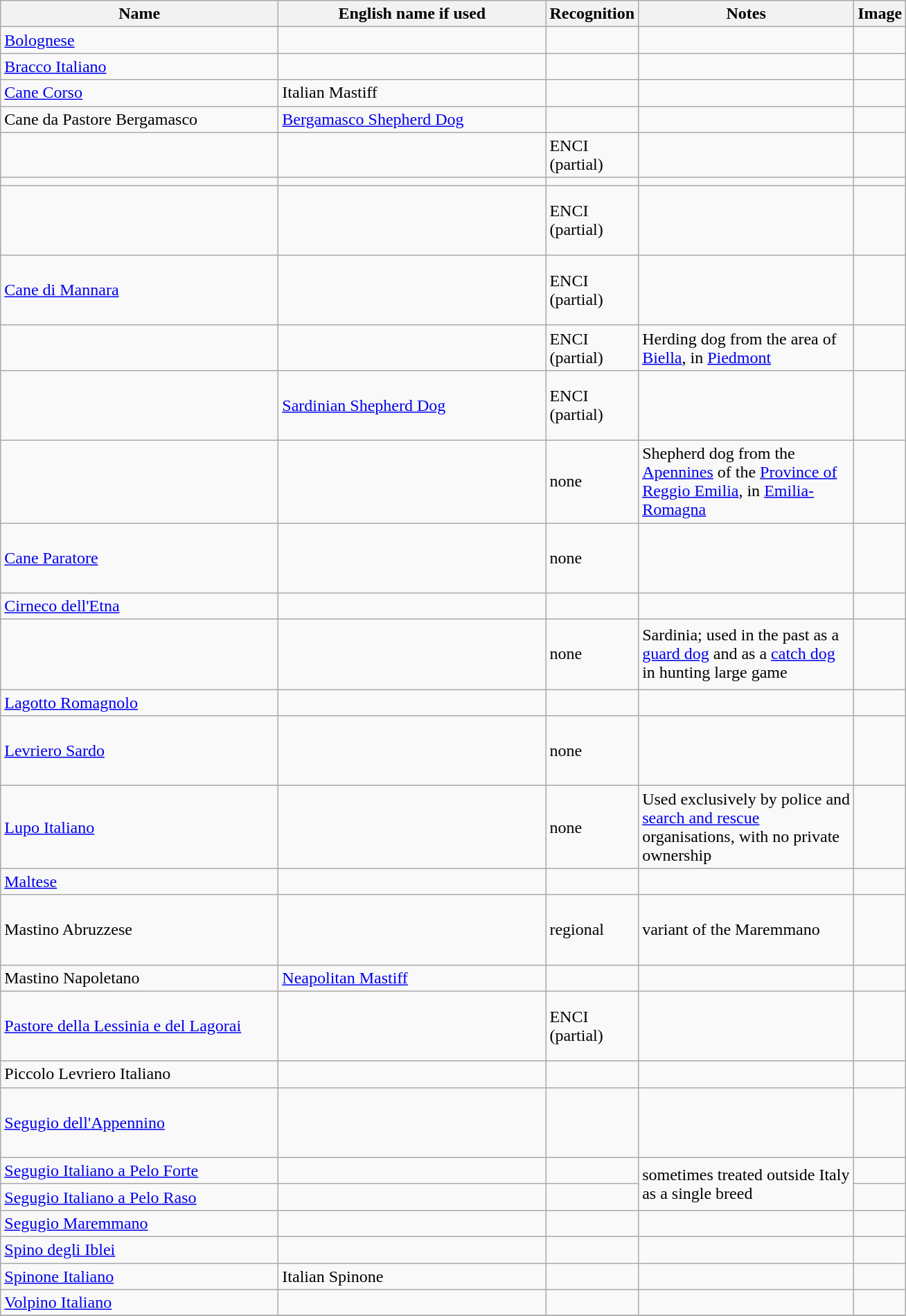<table class="wikitable sortable">
<tr>
<th style="width: 260px;">Name</th>
<th style="width: 250px;">English name if used</th>
<th style="width: 80px;">Recognition</th>
<th class="unsortable" style="width: 200px;">Notes</th>
<th class="unsortable">Image</th>
</tr>
<tr>
<td><a href='#'>Bolognese</a></td>
<td></td>
<td></td>
<td></td>
<td></td>
</tr>
<tr>
<td><a href='#'>Bracco Italiano</a></td>
<td></td>
<td></td>
<td></td>
<td></td>
</tr>
<tr>
<td><a href='#'>Cane Corso</a></td>
<td>Italian Mastiff</td>
<td></td>
<td></td>
<td></td>
</tr>
<tr>
<td>Cane da Pastore Bergamasco</td>
<td><a href='#'>Bergamasco Shepherd Dog</a></td>
<td></td>
<td></td>
<td></td>
</tr>
<tr>
<td></td>
<td></td>
<td>ENCI (partial)</td>
<td></td>
<td></td>
</tr>
<tr>
<td></td>
<td></td>
<td></td>
<td></td>
<td></td>
</tr>
<tr>
<td></td>
<td></td>
<td>ENCI (partial)</td>
<td></td>
<td style="height: 60px;"></td>
</tr>
<tr>
<td><a href='#'>Cane di Mannara</a></td>
<td></td>
<td>ENCI (partial)</td>
<td></td>
<td style="height: 60px;"></td>
</tr>
<tr>
<td></td>
<td></td>
<td>ENCI (partial)</td>
<td>Herding dog from the area of <a href='#'>Biella</a>, in <a href='#'>Piedmont</a></td>
<td></td>
</tr>
<tr>
<td></td>
<td><a href='#'>Sardinian Shepherd Dog</a></td>
<td>ENCI (partial)</td>
<td></td>
<td style="height: 60px;"></td>
</tr>
<tr>
<td></td>
<td></td>
<td>none</td>
<td>Shepherd dog from the <a href='#'>Apennines</a> of the <a href='#'>Province of Reggio Emilia</a>, in <a href='#'>Emilia-Romagna</a></td>
<td style="height: 60px;"></td>
</tr>
<tr>
<td><a href='#'>Cane Paratore</a></td>
<td></td>
<td>none</td>
<td></td>
<td style="height: 60px;"></td>
</tr>
<tr>
<td><a href='#'>Cirneco dell'Etna</a></td>
<td></td>
<td></td>
<td></td>
<td></td>
</tr>
<tr>
<td></td>
<td></td>
<td>none</td>
<td>Sardinia; used in the past as a <a href='#'>guard dog</a> and as a <a href='#'>catch dog</a> in hunting large game</td>
<td style="height: 60px;"></td>
</tr>
<tr>
<td><a href='#'>Lagotto Romagnolo</a></td>
<td></td>
<td></td>
<td></td>
<td></td>
</tr>
<tr>
<td><a href='#'>Levriero Sardo</a></td>
<td></td>
<td>none</td>
<td></td>
<td style="height: 60px;"></td>
</tr>
<tr>
<td><a href='#'>Lupo Italiano</a></td>
<td></td>
<td>none</td>
<td>Used exclusively by police and <a href='#'>search and rescue</a> organisations, with no private ownership</td>
<td></td>
</tr>
<tr>
<td><a href='#'>Maltese</a></td>
<td></td>
<td></td>
<td></td>
<td></td>
</tr>
<tr>
<td>Mastino Abruzzese</td>
<td></td>
<td>regional</td>
<td>variant of the Maremmano</td>
<td style="height: 60px;"></td>
</tr>
<tr>
<td>Mastino Napoletano</td>
<td><a href='#'>Neapolitan Mastiff</a></td>
<td></td>
<td></td>
<td></td>
</tr>
<tr>
<td><a href='#'>Pastore della Lessinia e del Lagorai</a></td>
<td></td>
<td>ENCI (partial)</td>
<td></td>
<td style="height: 60px;"></td>
</tr>
<tr>
<td>Piccolo Levriero Italiano</td>
<td></td>
<td></td>
<td></td>
<td></td>
</tr>
<tr>
<td><a href='#'>Segugio dell'Appennino</a></td>
<td></td>
<td></td>
<td></td>
<td style="height: 60px;"></td>
</tr>
<tr>
<td><a href='#'>Segugio Italiano a Pelo Forte</a></td>
<td></td>
<td></td>
<td rowspan="2">sometimes treated outside Italy as a single breed</td>
<td></td>
</tr>
<tr>
<td><a href='#'>Segugio Italiano a Pelo Raso</a></td>
<td></td>
<td></td>
<td></td>
</tr>
<tr>
<td><a href='#'>Segugio Maremmano</a></td>
<td></td>
<td></td>
<td></td>
<td></td>
</tr>
<tr>
<td><a href='#'>Spino degli Iblei</a></td>
<td></td>
<td></td>
<td></td>
<td></td>
</tr>
<tr>
<td><a href='#'>Spinone Italiano</a></td>
<td>Italian Spinone</td>
<td></td>
<td></td>
<td></td>
</tr>
<tr>
<td><a href='#'>Volpino Italiano</a></td>
<td></td>
<td></td>
<td></td>
<td></td>
</tr>
<tr>
</tr>
</table>
